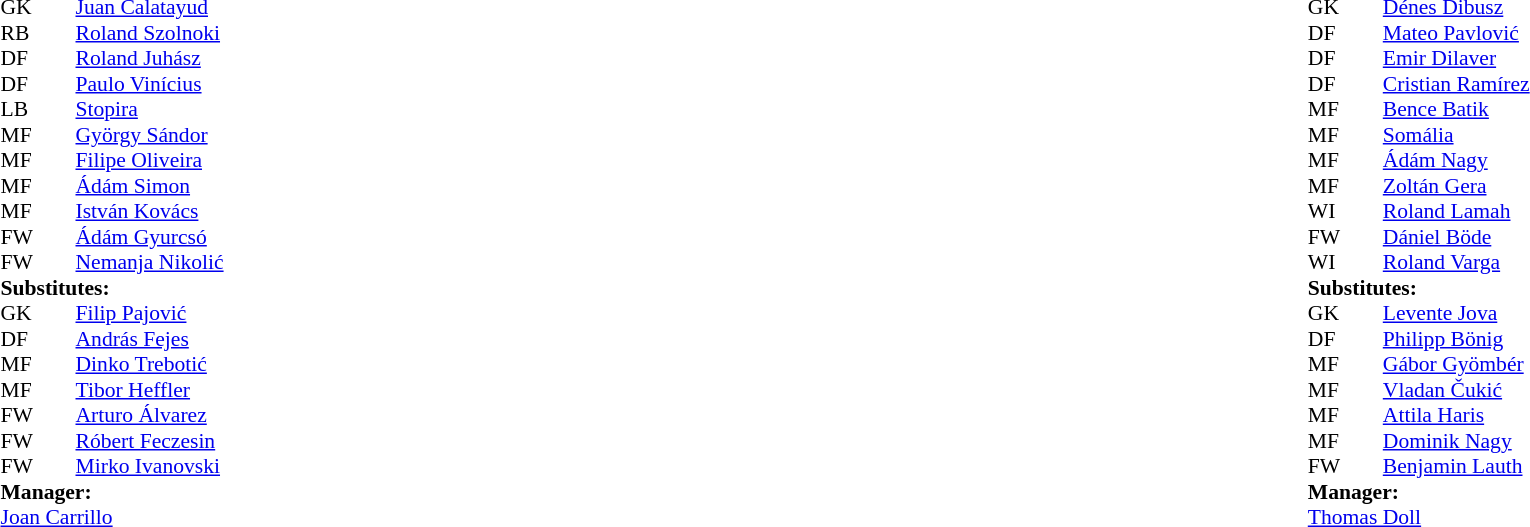<table width="100%">
<tr>
<td valign="top" width="50%"><br><table style="font-size: 90%" cellspacing="0" cellpadding="0">
<tr>
<td colspan="4"></td>
</tr>
<tr>
<th width=25></th>
<th width=25></th>
</tr>
<tr>
<td>GK</td>
<td></td>
<td> <a href='#'>Juan Calatayud</a> </td>
</tr>
<tr>
<td>RB</td>
<td></td>
<td> <a href='#'>Roland Szolnoki</a></td>
</tr>
<tr>
<td>DF</td>
<td></td>
<td> <a href='#'>Roland Juhász</a> </td>
</tr>
<tr>
<td>DF</td>
<td></td>
<td> <a href='#'>Paulo Vinícius</a></td>
</tr>
<tr>
<td>LB</td>
<td></td>
<td> <a href='#'>Stopira</a></td>
</tr>
<tr>
<td>MF</td>
<td></td>
<td> <a href='#'>György Sándor</a></td>
</tr>
<tr>
<td>MF</td>
<td></td>
<td> <a href='#'>Filipe Oliveira</a>  </td>
</tr>
<tr>
<td>MF</td>
<td></td>
<td> <a href='#'>Ádám Simon</a> </td>
</tr>
<tr>
<td>MF</td>
<td></td>
<td> <a href='#'>István Kovács</a> </td>
</tr>
<tr>
<td>FW</td>
<td></td>
<td> <a href='#'>Ádám Gyurcsó</a></td>
</tr>
<tr>
<td>FW</td>
<td></td>
<td> <a href='#'>Nemanja Nikolić</a></td>
</tr>
<tr>
<td colspan=3><strong>Substitutes:</strong></td>
</tr>
<tr>
<td>GK</td>
<td></td>
<td> <a href='#'>Filip Pajović</a></td>
</tr>
<tr>
<td>DF</td>
<td></td>
<td> <a href='#'>András Fejes</a></td>
</tr>
<tr>
<td>MF</td>
<td></td>
<td> <a href='#'>Dinko Trebotić</a> </td>
</tr>
<tr>
<td>MF</td>
<td></td>
<td> <a href='#'>Tibor Heffler</a></td>
</tr>
<tr>
<td>FW</td>
<td></td>
<td> <a href='#'>Arturo Álvarez</a> </td>
</tr>
<tr>
<td>FW</td>
<td></td>
<td> <a href='#'>Róbert Feczesin</a> </td>
</tr>
<tr>
<td>FW</td>
<td></td>
<td> <a href='#'>Mirko Ivanovski</a></td>
</tr>
<tr>
<td colspan=3><strong>Manager:</strong></td>
</tr>
<tr>
<td colspan=4> <a href='#'>Joan Carrillo</a></td>
</tr>
</table>
</td>
<td></td>
<td valign="top" width="50%"><br><table style="font-size: 90%" cellspacing="0" cellpadding="0" align=center>
<tr>
<td colspan="4"></td>
</tr>
<tr>
<th width=25></th>
<th width=25></th>
</tr>
<tr>
<td>GK</td>
<td></td>
<td> <a href='#'>Dénes Dibusz</a></td>
</tr>
<tr>
<td>DF</td>
<td></td>
<td> <a href='#'>Mateo Pavlović</a></td>
</tr>
<tr>
<td>DF</td>
<td></td>
<td> <a href='#'>Emir Dilaver</a></td>
</tr>
<tr>
<td>DF</td>
<td></td>
<td> <a href='#'>Cristian Ramírez</a> </td>
</tr>
<tr>
<td>MF</td>
<td></td>
<td> <a href='#'>Bence Batik</a> </td>
</tr>
<tr>
<td>MF</td>
<td></td>
<td> <a href='#'>Somália</a></td>
</tr>
<tr>
<td>MF</td>
<td></td>
<td> <a href='#'>Ádám Nagy</a> </td>
</tr>
<tr>
<td>MF</td>
<td></td>
<td> <a href='#'>Zoltán Gera</a>  </td>
</tr>
<tr>
<td>WI</td>
<td></td>
<td> <a href='#'>Roland Lamah</a></td>
</tr>
<tr>
<td>FW</td>
<td></td>
<td> <a href='#'>Dániel Böde</a></td>
</tr>
<tr>
<td>WI</td>
<td></td>
<td> <a href='#'>Roland Varga</a></td>
</tr>
<tr>
<td colspan=3><strong>Substitutes:</strong></td>
</tr>
<tr>
<td>GK</td>
<td></td>
<td> <a href='#'>Levente Jova</a></td>
</tr>
<tr>
<td>DF</td>
<td></td>
<td> <a href='#'>Philipp Bönig</a> </td>
</tr>
<tr>
<td>MF</td>
<td></td>
<td> <a href='#'>Gábor Gyömbér</a> </td>
</tr>
<tr>
<td>MF</td>
<td></td>
<td> <a href='#'>Vladan Čukić</a> </td>
</tr>
<tr>
<td>MF</td>
<td></td>
<td> <a href='#'>Attila Haris</a></td>
</tr>
<tr>
<td>MF</td>
<td></td>
<td> <a href='#'>Dominik Nagy</a></td>
</tr>
<tr>
<td>FW</td>
<td></td>
<td> <a href='#'>Benjamin Lauth</a></td>
</tr>
<tr>
<td colspan=3><strong>Manager:</strong></td>
</tr>
<tr>
<td colspan=4> <a href='#'>Thomas Doll</a></td>
</tr>
<tr>
</tr>
</table>
</td>
</tr>
</table>
